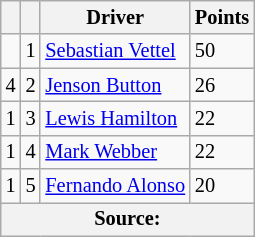<table class="wikitable" style="font-size: 85%;">
<tr>
<th></th>
<th></th>
<th>Driver</th>
<th>Points</th>
</tr>
<tr>
<td align="left"></td>
<td style="text-align:center;">1</td>
<td> <a href='#'>Sebastian Vettel</a></td>
<td style="text-align:left;">50</td>
</tr>
<tr>
<td align="left"> 4</td>
<td style="text-align:center;">2</td>
<td> <a href='#'>Jenson Button</a></td>
<td style="text-align:left;">26</td>
</tr>
<tr>
<td align="left"> 1</td>
<td style="text-align:center;">3</td>
<td> <a href='#'>Lewis Hamilton</a></td>
<td style="text-align:left;">22</td>
</tr>
<tr>
<td align="left"> 1</td>
<td style="text-align:center;">4</td>
<td> <a href='#'>Mark Webber</a></td>
<td style="text-align:left;">22</td>
</tr>
<tr>
<td align="left"> 1</td>
<td style="text-align:center;">5</td>
<td> <a href='#'>Fernando Alonso</a></td>
<td style="text-align:left;">20</td>
</tr>
<tr>
<th colspan=4>Source: </th>
</tr>
</table>
